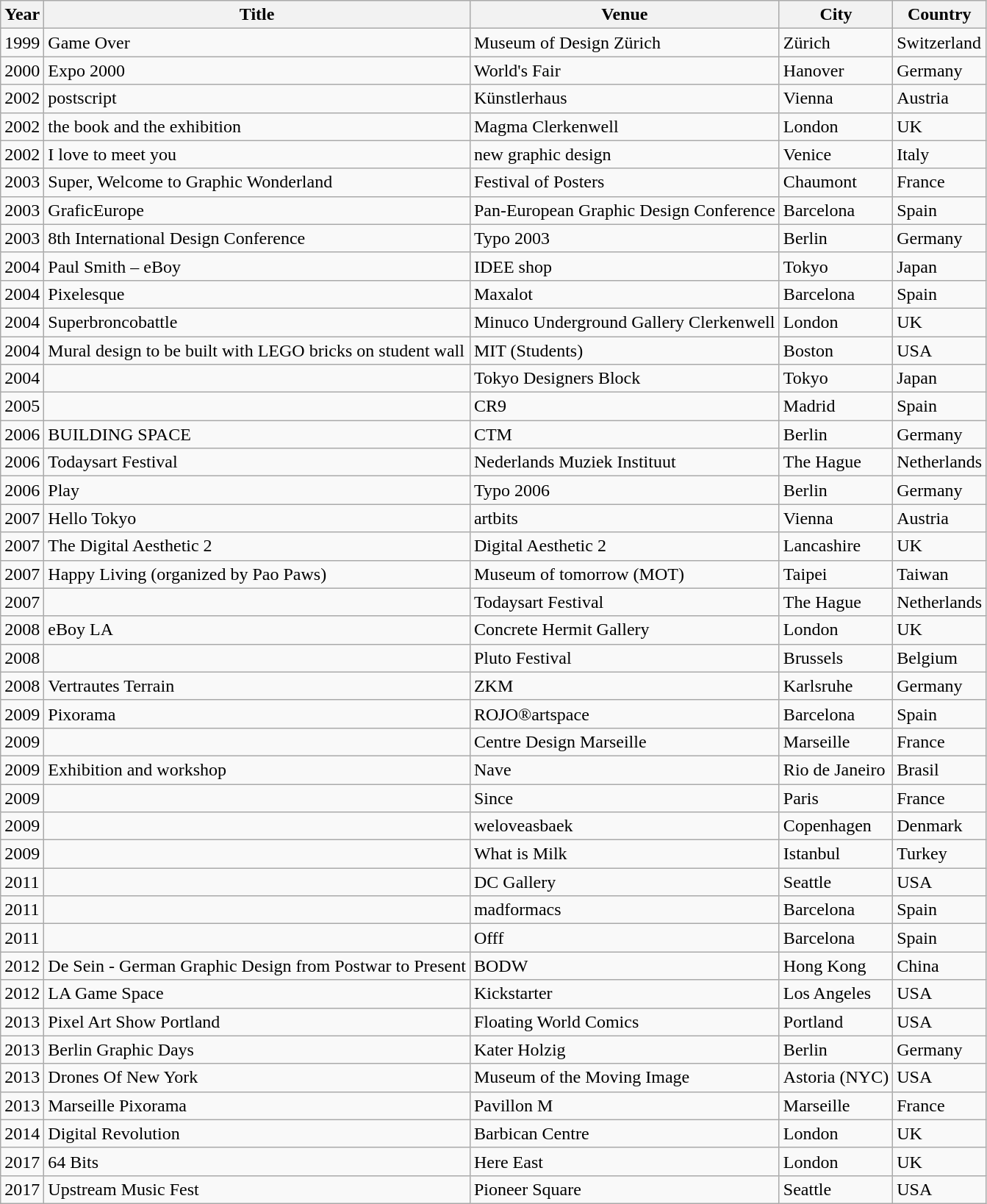<table class="wikitable sortable" border="1">
<tr>
<th scope="col">Year</th>
<th scope="col">Title</th>
<th scope="col">Venue</th>
<th scope="col">City</th>
<th scope="col">Country</th>
</tr>
<tr>
<td>1999</td>
<td>Game Over</td>
<td>Museum of Design Zürich</td>
<td>Zürich</td>
<td>Switzerland</td>
</tr>
<tr>
<td>2000</td>
<td>Expo 2000</td>
<td>World's Fair</td>
<td>Hanover</td>
<td>Germany</td>
</tr>
<tr>
<td>2002</td>
<td>postscript</td>
<td>Künstlerhaus</td>
<td>Vienna</td>
<td>Austria</td>
</tr>
<tr>
<td>2002</td>
<td>the book and the exhibition</td>
<td>Magma Clerkenwell</td>
<td>London</td>
<td>UK</td>
</tr>
<tr>
<td>2002</td>
<td>I love to meet you</td>
<td>new graphic design</td>
<td>Venice</td>
<td>Italy</td>
</tr>
<tr>
<td>2003</td>
<td>Super, Welcome to Graphic Wonderland</td>
<td>Festival of Posters</td>
<td>Chaumont</td>
<td>France</td>
</tr>
<tr>
<td>2003</td>
<td>GraficEurope</td>
<td>Pan-European Graphic Design Conference</td>
<td>Barcelona</td>
<td>Spain</td>
</tr>
<tr>
<td>2003</td>
<td>8th International Design Conference</td>
<td>Typo 2003</td>
<td>Berlin</td>
<td>Germany</td>
</tr>
<tr>
<td>2004</td>
<td>Paul Smith – eBoy</td>
<td>IDEE shop</td>
<td>Tokyo</td>
<td>Japan</td>
</tr>
<tr>
<td>2004</td>
<td>Pixelesque</td>
<td>Maxalot</td>
<td>Barcelona</td>
<td>Spain</td>
</tr>
<tr>
<td>2004</td>
<td>Superbroncobattle</td>
<td>Minuco Underground Gallery Clerkenwell</td>
<td>London</td>
<td>UK</td>
</tr>
<tr>
<td>2004</td>
<td>Mural design to be built with LEGO bricks on student wall</td>
<td>MIT (Students)</td>
<td>Boston</td>
<td>USA</td>
</tr>
<tr>
<td>2004</td>
<td></td>
<td>Tokyo Designers Block</td>
<td>Tokyo</td>
<td>Japan</td>
</tr>
<tr>
<td>2005</td>
<td></td>
<td>CR9</td>
<td>Madrid</td>
<td>Spain</td>
</tr>
<tr>
<td>2006</td>
<td>BUILDING SPACE</td>
<td>CTM</td>
<td>Berlin</td>
<td>Germany</td>
</tr>
<tr>
<td>2006</td>
<td>Todaysart Festival</td>
<td>Nederlands Muziek Instituut</td>
<td>The Hague</td>
<td>Netherlands</td>
</tr>
<tr>
<td>2006</td>
<td>Play</td>
<td>Typo 2006</td>
<td>Berlin</td>
<td>Germany</td>
</tr>
<tr>
<td>2007</td>
<td>Hello Tokyo</td>
<td>artbits</td>
<td>Vienna</td>
<td>Austria</td>
</tr>
<tr>
<td>2007</td>
<td>The Digital Aesthetic 2</td>
<td>Digital Aesthetic 2</td>
<td>Lancashire</td>
<td>UK</td>
</tr>
<tr>
<td>2007</td>
<td>Happy Living (organized by Pao Paws)</td>
<td>Museum of tomorrow (MOT)</td>
<td>Taipei</td>
<td>Taiwan</td>
</tr>
<tr>
<td>2007</td>
<td></td>
<td>Todaysart Festival</td>
<td>The Hague</td>
<td>Netherlands</td>
</tr>
<tr>
<td>2008</td>
<td>eBoy LA</td>
<td>Concrete Hermit Gallery</td>
<td>London</td>
<td>UK</td>
</tr>
<tr>
<td>2008</td>
<td></td>
<td>Pluto Festival</td>
<td>Brussels</td>
<td>Belgium</td>
</tr>
<tr>
<td>2008</td>
<td>Vertrautes Terrain</td>
<td>ZKM</td>
<td>Karlsruhe</td>
<td>Germany</td>
</tr>
<tr>
<td>2009</td>
<td>Pixorama</td>
<td>ROJO®artspace</td>
<td>Barcelona</td>
<td>Spain</td>
</tr>
<tr>
<td>2009</td>
<td></td>
<td>Centre Design Marseille</td>
<td>Marseille</td>
<td>France</td>
</tr>
<tr>
<td>2009</td>
<td>Exhibition and workshop</td>
<td>Nave</td>
<td>Rio de Janeiro</td>
<td>Brasil</td>
</tr>
<tr>
<td>2009</td>
<td></td>
<td>Since</td>
<td>Paris</td>
<td>France</td>
</tr>
<tr>
<td>2009</td>
<td></td>
<td>weloveasbaek</td>
<td>Copenhagen</td>
<td>Denmark</td>
</tr>
<tr>
<td>2009</td>
<td></td>
<td>What is Milk</td>
<td>Istanbul</td>
<td>Turkey</td>
</tr>
<tr>
<td>2011</td>
<td></td>
<td>DC Gallery</td>
<td>Seattle</td>
<td>USA</td>
</tr>
<tr>
<td>2011</td>
<td></td>
<td>madformacs</td>
<td>Barcelona</td>
<td>Spain</td>
</tr>
<tr>
<td>2011</td>
<td></td>
<td>Offf</td>
<td>Barcelona</td>
<td>Spain</td>
</tr>
<tr>
<td>2012</td>
<td>De Sein - German Graphic Design from Postwar to Present</td>
<td>BODW</td>
<td>Hong Kong</td>
<td>China</td>
</tr>
<tr>
<td>2012</td>
<td>LA Game Space</td>
<td>Kickstarter</td>
<td>Los Angeles</td>
<td>USA</td>
</tr>
<tr>
<td>2013</td>
<td>Pixel Art Show Portland</td>
<td>Floating World Comics</td>
<td>Portland</td>
<td>USA</td>
</tr>
<tr>
<td>2013</td>
<td>Berlin Graphic Days</td>
<td>Kater Holzig</td>
<td>Berlin</td>
<td>Germany</td>
</tr>
<tr>
<td>2013</td>
<td>Drones Of New York</td>
<td>Museum of the Moving Image</td>
<td>Astoria (NYC)</td>
<td>USA</td>
</tr>
<tr>
<td>2013</td>
<td>Marseille Pixorama</td>
<td>Pavillon M</td>
<td>Marseille</td>
<td>France</td>
</tr>
<tr>
<td>2014</td>
<td>Digital Revolution</td>
<td>Barbican Centre</td>
<td>London</td>
<td>UK</td>
</tr>
<tr>
<td>2017</td>
<td>64 Bits</td>
<td>Here East</td>
<td>London</td>
<td>UK</td>
</tr>
<tr>
<td>2017</td>
<td>Upstream Music Fest</td>
<td>Pioneer Square</td>
<td>Seattle</td>
<td>USA</td>
</tr>
</table>
